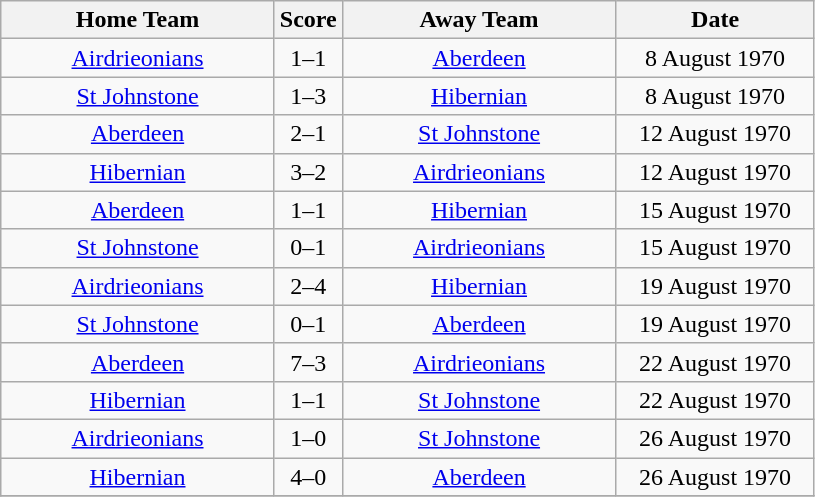<table class="wikitable" style="text-align:center;">
<tr>
<th width=175>Home Team</th>
<th width=20>Score</th>
<th width=175>Away Team</th>
<th width= 125>Date</th>
</tr>
<tr>
<td><a href='#'>Airdrieonians</a></td>
<td>1–1</td>
<td><a href='#'>Aberdeen</a></td>
<td>8 August 1970</td>
</tr>
<tr>
<td><a href='#'>St Johnstone</a></td>
<td>1–3</td>
<td><a href='#'>Hibernian</a></td>
<td>8 August 1970</td>
</tr>
<tr>
<td><a href='#'>Aberdeen</a></td>
<td>2–1</td>
<td><a href='#'>St Johnstone</a></td>
<td>12 August 1970</td>
</tr>
<tr>
<td><a href='#'>Hibernian</a></td>
<td>3–2</td>
<td><a href='#'>Airdrieonians</a></td>
<td>12 August 1970</td>
</tr>
<tr>
<td><a href='#'>Aberdeen</a></td>
<td>1–1</td>
<td><a href='#'>Hibernian</a></td>
<td>15 August 1970</td>
</tr>
<tr>
<td><a href='#'>St Johnstone</a></td>
<td>0–1</td>
<td><a href='#'>Airdrieonians</a></td>
<td>15 August 1970</td>
</tr>
<tr>
<td><a href='#'>Airdrieonians</a></td>
<td>2–4</td>
<td><a href='#'>Hibernian</a></td>
<td>19 August 1970</td>
</tr>
<tr>
<td><a href='#'>St Johnstone</a></td>
<td>0–1</td>
<td><a href='#'>Aberdeen</a></td>
<td>19 August 1970</td>
</tr>
<tr>
<td><a href='#'>Aberdeen</a></td>
<td>7–3</td>
<td><a href='#'>Airdrieonians</a></td>
<td>22 August 1970</td>
</tr>
<tr>
<td><a href='#'>Hibernian</a></td>
<td>1–1</td>
<td><a href='#'>St Johnstone</a></td>
<td>22 August 1970</td>
</tr>
<tr>
<td><a href='#'>Airdrieonians</a></td>
<td>1–0</td>
<td><a href='#'>St Johnstone</a></td>
<td>26 August 1970</td>
</tr>
<tr>
<td><a href='#'>Hibernian</a></td>
<td>4–0</td>
<td><a href='#'>Aberdeen</a></td>
<td>26 August 1970</td>
</tr>
<tr>
</tr>
</table>
